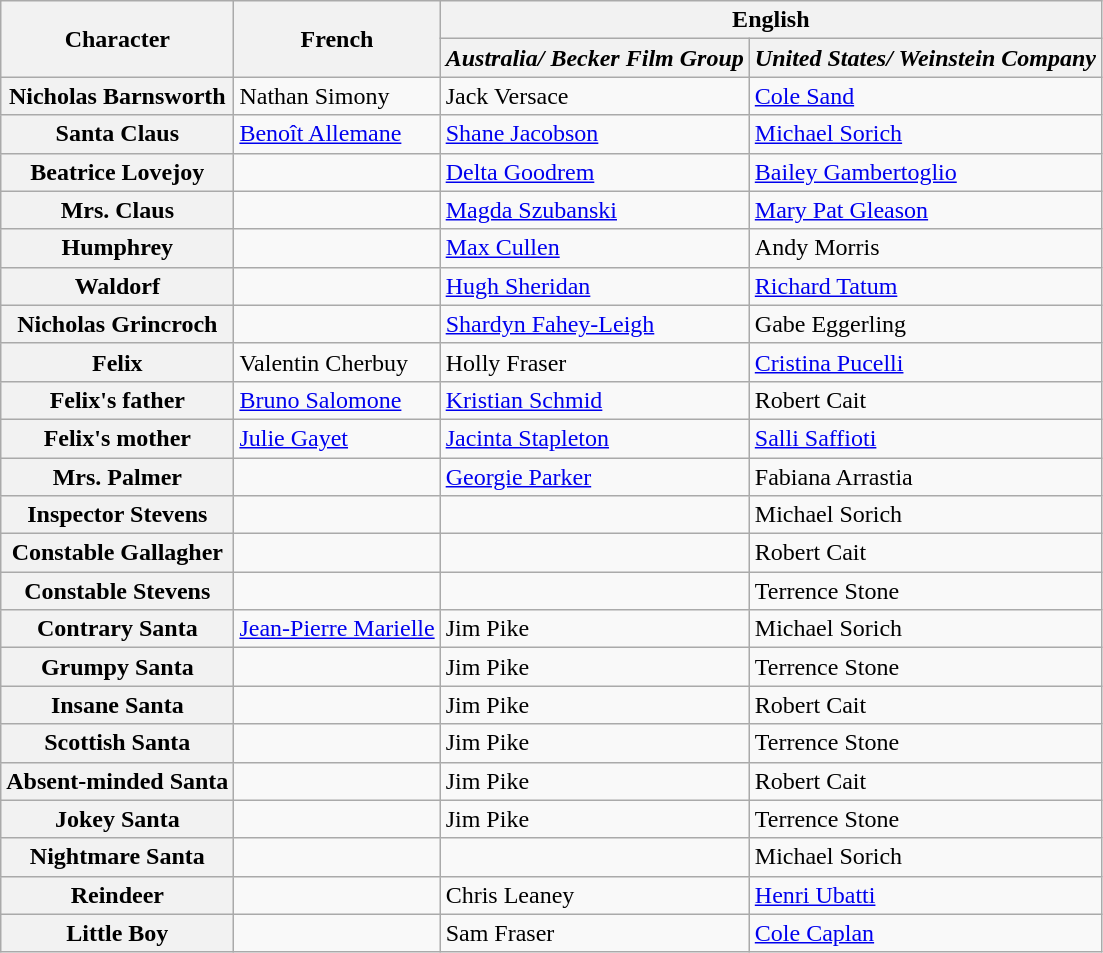<table class="wikitable mw-collapsible">
<tr>
<th rowspan="2">Character</th>
<th rowspan="2">French</th>
<th colspan="2">English</th>
</tr>
<tr>
<th><em>Australia/ Becker Film Group</em></th>
<th><em>United States/ Weinstein Company</em></th>
</tr>
<tr>
<th>Nicholas Barnsworth</th>
<td>Nathan Simony</td>
<td>Jack Versace</td>
<td><a href='#'>Cole Sand</a></td>
</tr>
<tr>
<th>Santa Claus</th>
<td><a href='#'>Benoît Allemane</a></td>
<td><a href='#'>Shane Jacobson</a></td>
<td><a href='#'>Michael Sorich</a></td>
</tr>
<tr>
<th>Beatrice Lovejoy</th>
<td></td>
<td><a href='#'>Delta Goodrem</a></td>
<td><a href='#'>Bailey Gambertoglio</a></td>
</tr>
<tr>
<th>Mrs. Claus</th>
<td></td>
<td><a href='#'>Magda Szubanski</a></td>
<td><a href='#'>Mary Pat Gleason</a></td>
</tr>
<tr>
<th>Humphrey</th>
<td></td>
<td><a href='#'>Max Cullen</a></td>
<td>Andy Morris</td>
</tr>
<tr>
<th>Waldorf</th>
<td></td>
<td><a href='#'>Hugh Sheridan</a></td>
<td><a href='#'>Richard Tatum</a></td>
</tr>
<tr>
<th>Nicholas Grincroch</th>
<td></td>
<td><a href='#'>Shardyn Fahey-Leigh</a></td>
<td>Gabe Eggerling</td>
</tr>
<tr>
<th>Felix</th>
<td>Valentin Cherbuy</td>
<td>Holly Fraser</td>
<td><a href='#'>Cristina Pucelli</a></td>
</tr>
<tr>
<th>Felix's father</th>
<td><a href='#'>Bruno Salomone</a></td>
<td><a href='#'>Kristian Schmid</a></td>
<td>Robert Cait</td>
</tr>
<tr>
<th>Felix's mother</th>
<td><a href='#'>Julie Gayet</a></td>
<td><a href='#'>Jacinta Stapleton</a></td>
<td><a href='#'>Salli Saffioti</a></td>
</tr>
<tr>
<th>Mrs. Palmer</th>
<td></td>
<td><a href='#'>Georgie Parker</a></td>
<td>Fabiana Arrastia</td>
</tr>
<tr>
<th>Inspector Stevens</th>
<td></td>
<td></td>
<td>Michael Sorich</td>
</tr>
<tr>
<th>Constable Gallagher</th>
<td></td>
<td></td>
<td>Robert Cait</td>
</tr>
<tr>
<th>Constable Stevens</th>
<td></td>
<td></td>
<td>Terrence Stone</td>
</tr>
<tr>
<th>Contrary Santa</th>
<td><a href='#'>Jean-Pierre Marielle</a></td>
<td>Jim Pike</td>
<td>Michael Sorich</td>
</tr>
<tr>
<th>Grumpy Santa</th>
<td></td>
<td>Jim Pike</td>
<td>Terrence Stone</td>
</tr>
<tr>
<th>Insane Santa</th>
<td></td>
<td>Jim Pike</td>
<td>Robert Cait</td>
</tr>
<tr>
<th>Scottish Santa</th>
<td></td>
<td>Jim Pike</td>
<td>Terrence Stone</td>
</tr>
<tr>
<th>Absent-minded Santa</th>
<td></td>
<td>Jim Pike</td>
<td>Robert Cait</td>
</tr>
<tr>
<th>Jokey Santa</th>
<td></td>
<td>Jim Pike</td>
<td>Terrence Stone</td>
</tr>
<tr>
<th>Nightmare Santa</th>
<td></td>
<td></td>
<td>Michael Sorich</td>
</tr>
<tr>
<th>Reindeer</th>
<td></td>
<td>Chris Leaney</td>
<td><a href='#'>Henri Ubatti</a></td>
</tr>
<tr>
<th>Little Boy</th>
<td></td>
<td>Sam Fraser</td>
<td><a href='#'>Cole Caplan</a></td>
</tr>
</table>
